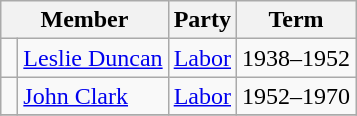<table class="wikitable">
<tr>
<th colspan="2">Member</th>
<th>Party</th>
<th>Term</th>
</tr>
<tr>
<td> </td>
<td><a href='#'>Leslie Duncan</a></td>
<td><a href='#'>Labor</a></td>
<td>1938–1952</td>
</tr>
<tr>
<td> </td>
<td><a href='#'>John Clark</a></td>
<td><a href='#'>Labor</a></td>
<td>1952–1970</td>
</tr>
<tr>
</tr>
</table>
